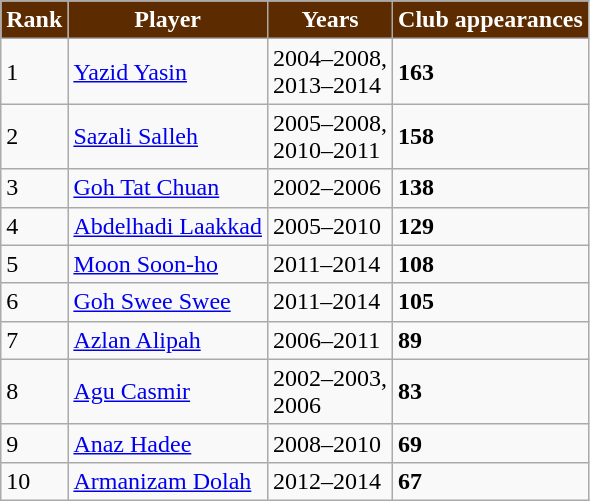<table class="wikitable">
<tr>
<th style="background:#5d2b00; color:white; text-align:center;">Rank</th>
<th style="background:#5d2b00; color:white; text-align:center;">Player</th>
<th style="background:#5d2b00; color:white; text-align:center;">Years</th>
<th style="background:#5d2b00; color:white; text-align:center;">Club appearances</th>
</tr>
<tr>
<td>1</td>
<td> <a href='#'>Yazid Yasin</a></td>
<td>2004–2008,<br>2013–2014</td>
<td><strong>163</strong></td>
</tr>
<tr>
<td>2</td>
<td> <a href='#'>Sazali Salleh</a></td>
<td>2005–2008,<br>2010–2011</td>
<td><strong>158</strong></td>
</tr>
<tr>
<td>3</td>
<td> <a href='#'>Goh Tat Chuan</a></td>
<td>2002–2006</td>
<td><strong>138</strong></td>
</tr>
<tr>
<td>4</td>
<td> <a href='#'>Abdelhadi Laakkad</a></td>
<td>2005–2010</td>
<td><strong>129</strong></td>
</tr>
<tr>
<td>5</td>
<td><a href='#'>Moon Soon-ho</a></td>
<td>2011–2014</td>
<td><strong>108</strong></td>
</tr>
<tr>
<td>6</td>
<td> <a href='#'>Goh Swee Swee</a></td>
<td>2011–2014</td>
<td><strong>105</strong></td>
</tr>
<tr>
<td>7</td>
<td> <a href='#'>Azlan Alipah</a></td>
<td>2006–2011</td>
<td><strong>89</strong></td>
</tr>
<tr>
<td>8</td>
<td> <a href='#'>Agu Casmir</a></td>
<td>2002–2003,<br>2006</td>
<td><strong>83</strong></td>
</tr>
<tr>
<td>9</td>
<td> <a href='#'>Anaz Hadee</a></td>
<td>2008–2010</td>
<td><strong>69</strong></td>
</tr>
<tr>
<td>10</td>
<td> <a href='#'>Armanizam Dolah</a></td>
<td>2012–2014</td>
<td><strong>67</strong></td>
</tr>
</table>
